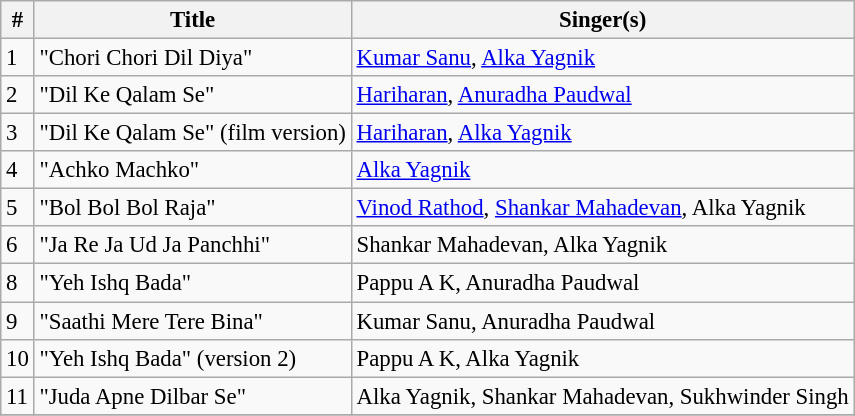<table class="wikitable sortable" style="font-size:95%;">
<tr>
<th>#</th>
<th>Title</th>
<th>Singer(s)</th>
</tr>
<tr>
<td>1</td>
<td>"Chori Chori Dil Diya"</td>
<td><a href='#'>Kumar Sanu</a>, <a href='#'>Alka Yagnik</a></td>
</tr>
<tr>
<td>2</td>
<td>"Dil Ke Qalam Se"</td>
<td><a href='#'>Hariharan</a>, <a href='#'>Anuradha Paudwal</a></td>
</tr>
<tr>
<td>3</td>
<td>"Dil Ke Qalam Se" (film version)</td>
<td><a href='#'>Hariharan</a>, <a href='#'>Alka Yagnik</a></td>
</tr>
<tr>
<td>4</td>
<td>"Achko Machko"</td>
<td><a href='#'>Alka Yagnik</a></td>
</tr>
<tr>
<td>5</td>
<td>"Bol Bol Bol Raja"</td>
<td><a href='#'>Vinod Rathod</a>, <a href='#'>Shankar Mahadevan</a>, Alka Yagnik</td>
</tr>
<tr>
<td>6</td>
<td>"Ja Re Ja Ud Ja Panchhi"</td>
<td>Shankar Mahadevan, Alka Yagnik</td>
</tr>
<tr>
<td>8</td>
<td>"Yeh Ishq Bada"</td>
<td>Pappu A K, Anuradha Paudwal</td>
</tr>
<tr>
<td>9</td>
<td>"Saathi Mere Tere Bina"</td>
<td>Kumar Sanu, Anuradha Paudwal</td>
</tr>
<tr>
<td>10</td>
<td>"Yeh Ishq Bada" (version 2)</td>
<td>Pappu A K, Alka Yagnik</td>
</tr>
<tr>
<td>11</td>
<td>"Juda Apne Dilbar Se"</td>
<td>Alka Yagnik, Shankar Mahadevan, Sukhwinder Singh</td>
</tr>
<tr>
</tr>
</table>
